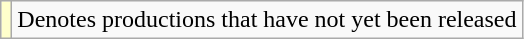<table class="wikitable sortable">
<tr>
<td style="background:#ffc;"></td>
<td>Denotes productions that have not yet been released</td>
</tr>
</table>
